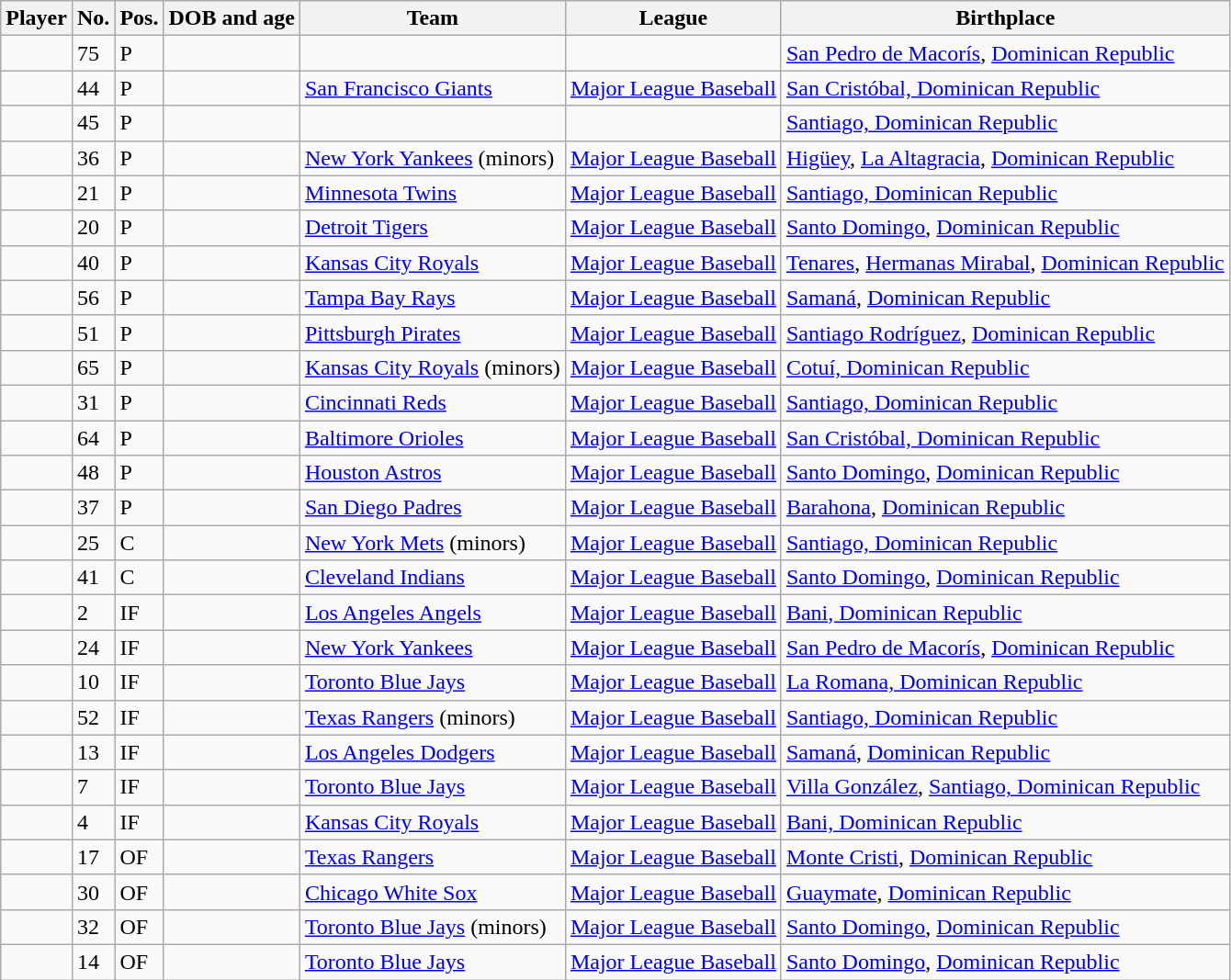<table class="wikitable sortable">
<tr>
<th>Player</th>
<th>No.</th>
<th>Pos.</th>
<th>DOB and age</th>
<th>Team</th>
<th>League</th>
<th>Birthplace</th>
</tr>
<tr>
<td></td>
<td>75</td>
<td>P</td>
<td></td>
<td></td>
<td></td>
<td><a href='#'>San Pedro de Macorís</a>, <a href='#'>Dominican Republic</a></td>
</tr>
<tr>
<td></td>
<td>44</td>
<td>P</td>
<td></td>
<td> <a href='#'>San Francisco Giants</a></td>
<td><a href='#'>Major League Baseball</a></td>
<td><a href='#'>San Cristóbal, Dominican Republic</a></td>
</tr>
<tr>
<td></td>
<td>45</td>
<td>P</td>
<td></td>
<td></td>
<td></td>
<td><a href='#'>Santiago, Dominican Republic</a></td>
</tr>
<tr>
<td></td>
<td>36</td>
<td>P</td>
<td></td>
<td> <a href='#'>New York Yankees</a> (minors)</td>
<td><a href='#'>Major League Baseball</a></td>
<td><a href='#'>Higüey</a>, <a href='#'>La Altagracia</a>, <a href='#'>Dominican Republic</a></td>
</tr>
<tr>
<td></td>
<td>21</td>
<td>P</td>
<td></td>
<td> <a href='#'>Minnesota Twins</a></td>
<td><a href='#'>Major League Baseball</a></td>
<td><a href='#'>Santiago, Dominican Republic</a></td>
</tr>
<tr>
<td></td>
<td>20</td>
<td>P</td>
<td></td>
<td> <a href='#'>Detroit Tigers</a></td>
<td><a href='#'>Major League Baseball</a></td>
<td><a href='#'>Santo Domingo</a>, <a href='#'>Dominican Republic</a></td>
</tr>
<tr>
<td></td>
<td>40</td>
<td>P</td>
<td></td>
<td> <a href='#'>Kansas City Royals</a></td>
<td><a href='#'>Major League Baseball</a></td>
<td><a href='#'>Tenares</a>, <a href='#'>Hermanas Mirabal</a>, <a href='#'>Dominican Republic</a></td>
</tr>
<tr>
<td></td>
<td>56</td>
<td>P</td>
<td></td>
<td> <a href='#'>Tampa Bay Rays</a></td>
<td><a href='#'>Major League Baseball</a></td>
<td><a href='#'>Samaná</a>, <a href='#'>Dominican Republic</a></td>
</tr>
<tr>
<td></td>
<td>51</td>
<td>P</td>
<td></td>
<td> <a href='#'>Pittsburgh Pirates</a></td>
<td><a href='#'>Major League Baseball</a></td>
<td><a href='#'>Santiago Rodríguez</a>, <a href='#'>Dominican Republic</a></td>
</tr>
<tr>
<td></td>
<td>65</td>
<td>P</td>
<td></td>
<td> <a href='#'>Kansas City Royals</a> (minors)</td>
<td><a href='#'>Major League Baseball</a></td>
<td><a href='#'>Cotuí, Dominican Republic</a></td>
</tr>
<tr>
<td></td>
<td>31</td>
<td>P</td>
<td></td>
<td> <a href='#'>Cincinnati Reds</a></td>
<td><a href='#'>Major League Baseball</a></td>
<td><a href='#'>Santiago, Dominican Republic</a></td>
</tr>
<tr>
<td></td>
<td>64</td>
<td>P</td>
<td></td>
<td> <a href='#'>Baltimore Orioles</a></td>
<td><a href='#'>Major League Baseball</a></td>
<td><a href='#'>San Cristóbal, Dominican Republic</a></td>
</tr>
<tr>
<td></td>
<td>48</td>
<td>P</td>
<td></td>
<td> <a href='#'>Houston Astros</a></td>
<td><a href='#'>Major League Baseball</a></td>
<td><a href='#'>Santo Domingo</a>, <a href='#'>Dominican Republic</a></td>
</tr>
<tr>
<td></td>
<td>37</td>
<td>P</td>
<td></td>
<td> <a href='#'>San Diego Padres</a></td>
<td><a href='#'>Major League Baseball</a></td>
<td><a href='#'>Barahona</a>, <a href='#'>Dominican Republic</a></td>
</tr>
<tr>
<td></td>
<td>25</td>
<td>C</td>
<td></td>
<td> <a href='#'>New York Mets</a> (minors)</td>
<td><a href='#'>Major League Baseball</a></td>
<td><a href='#'>Santiago, Dominican Republic</a></td>
</tr>
<tr>
<td></td>
<td>41</td>
<td>C</td>
<td></td>
<td> <a href='#'>Cleveland Indians</a></td>
<td><a href='#'>Major League Baseball</a></td>
<td><a href='#'>Santo Domingo</a>, <a href='#'>Dominican Republic</a></td>
</tr>
<tr>
<td></td>
<td>2</td>
<td>IF</td>
<td></td>
<td> <a href='#'>Los Angeles Angels</a></td>
<td><a href='#'>Major League Baseball</a></td>
<td><a href='#'>Bani, Dominican Republic</a></td>
</tr>
<tr>
<td></td>
<td>24</td>
<td>IF</td>
<td></td>
<td> <a href='#'>New York Yankees</a></td>
<td><a href='#'>Major League Baseball</a></td>
<td><a href='#'>San Pedro de Macorís</a>, <a href='#'>Dominican Republic</a></td>
</tr>
<tr>
<td></td>
<td>10</td>
<td>IF</td>
<td></td>
<td> <a href='#'>Toronto Blue Jays</a></td>
<td><a href='#'>Major League Baseball</a></td>
<td><a href='#'>La Romana, Dominican Republic</a></td>
</tr>
<tr>
<td></td>
<td>52</td>
<td>IF</td>
<td></td>
<td> <a href='#'>Texas Rangers</a> (minors)</td>
<td><a href='#'>Major League Baseball</a></td>
<td><a href='#'>Santiago, Dominican Republic</a></td>
</tr>
<tr>
<td></td>
<td>13</td>
<td>IF</td>
<td></td>
<td> <a href='#'>Los Angeles Dodgers</a></td>
<td><a href='#'>Major League Baseball</a></td>
<td><a href='#'>Samaná</a>, <a href='#'>Dominican Republic</a></td>
</tr>
<tr>
<td></td>
<td>7</td>
<td>IF</td>
<td></td>
<td> <a href='#'>Toronto Blue Jays</a></td>
<td><a href='#'>Major League Baseball</a></td>
<td><a href='#'>Villa González</a>, <a href='#'>Santiago, Dominican Republic</a></td>
</tr>
<tr>
<td></td>
<td>4</td>
<td>IF</td>
<td></td>
<td> <a href='#'>Kansas City Royals</a></td>
<td><a href='#'>Major League Baseball</a></td>
<td><a href='#'>Bani, Dominican Republic</a></td>
</tr>
<tr>
<td></td>
<td>17</td>
<td>OF</td>
<td></td>
<td> <a href='#'>Texas Rangers</a></td>
<td><a href='#'>Major League Baseball</a></td>
<td><a href='#'>Monte Cristi</a>, <a href='#'>Dominican Republic</a></td>
</tr>
<tr>
<td></td>
<td>30</td>
<td>OF</td>
<td></td>
<td> <a href='#'>Chicago White Sox</a></td>
<td><a href='#'>Major League Baseball</a></td>
<td><a href='#'>Guaymate</a>, <a href='#'>Dominican Republic</a></td>
</tr>
<tr>
<td></td>
<td>32</td>
<td>OF</td>
<td></td>
<td> <a href='#'>Toronto Blue Jays</a> (minors)</td>
<td><a href='#'>Major League Baseball</a></td>
<td><a href='#'>Santo Domingo</a>, <a href='#'>Dominican Republic</a></td>
</tr>
<tr>
<td></td>
<td>14</td>
<td>OF</td>
<td></td>
<td> <a href='#'>Toronto Blue Jays</a></td>
<td><a href='#'>Major League Baseball</a></td>
<td><a href='#'>Santo Domingo</a>, <a href='#'>Dominican Republic</a></td>
</tr>
</table>
